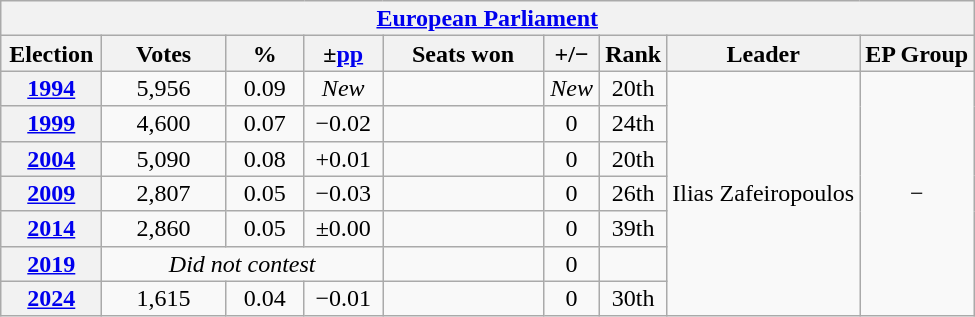<table class="wikitable" style="text-align:center; line-height:16px;">
<tr>
<th colspan="9"><a href='#'>European Parliament</a></th>
</tr>
<tr>
<th style="width:60px;">Election</th>
<th style="width:75px;">Votes</th>
<th style="width:45px;">%</th>
<th style="width:45px;">±<a href='#'>pp</a></th>
<th style="width:100px;">Seats won</th>
<th style="width:30px;">+/−</th>
<th style="width:30px;">Rank</th>
<th>Leader</th>
<th>EP Group</th>
</tr>
<tr>
<th><a href='#'>1994</a></th>
<td>5,956</td>
<td>0.09</td>
<td><em>New</em></td>
<td></td>
<td><em>New</em></td>
<td>20th</td>
<td rowspan="7">Ilias Zafeiropoulos</td>
<td rowspan="7">−</td>
</tr>
<tr>
<th><a href='#'>1999</a></th>
<td>4,600</td>
<td>0.07</td>
<td>−0.02</td>
<td></td>
<td> 0</td>
<td>24th</td>
</tr>
<tr>
<th><a href='#'>2004</a></th>
<td>5,090</td>
<td>0.08</td>
<td>+0.01</td>
<td></td>
<td> 0</td>
<td>20th</td>
</tr>
<tr>
<th><a href='#'>2009</a></th>
<td>2,807</td>
<td>0.05</td>
<td>−0.03</td>
<td></td>
<td> 0</td>
<td>26th</td>
</tr>
<tr>
<th><a href='#'>2014</a></th>
<td>2,860</td>
<td>0.05</td>
<td>±0.00</td>
<td></td>
<td> 0</td>
<td>39th</td>
</tr>
<tr>
<th><a href='#'>2019</a></th>
<td colspan="3"><em>Did not contest</em></td>
<td></td>
<td> 0</td>
<td></td>
</tr>
<tr>
<th><a href='#'>2024</a></th>
<td>1,615</td>
<td>0.04</td>
<td>−0.01</td>
<td></td>
<td> 0</td>
<td>30th</td>
</tr>
</table>
